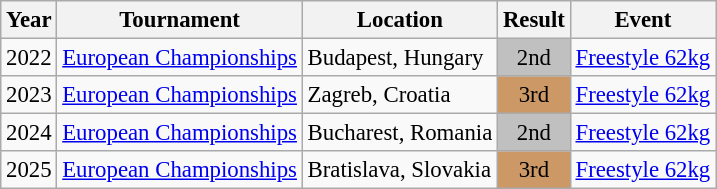<table class="wikitable" style="font-size:95%;">
<tr>
<th>Year</th>
<th>Tournament</th>
<th>Location</th>
<th>Result</th>
<th>Event</th>
</tr>
<tr>
<td>2022</td>
<td><a href='#'>European Championships</a></td>
<td>Budapest, Hungary</td>
<td align="center" bgcolor="silver">2nd</td>
<td><a href='#'>Freestyle 62kg</a></td>
</tr>
<tr>
<td>2023</td>
<td><a href='#'>European Championships</a></td>
<td>Zagreb, Croatia</td>
<td align="center" bgcolor="cc9966">3rd</td>
<td><a href='#'>Freestyle 62kg</a></td>
</tr>
<tr>
<td>2024</td>
<td><a href='#'>European Championships</a></td>
<td>Bucharest, Romania</td>
<td align="center" bgcolor="silver">2nd</td>
<td><a href='#'>Freestyle 62kg</a></td>
</tr>
<tr>
<td>2025</td>
<td><a href='#'>European Championships</a></td>
<td>Bratislava, Slovakia</td>
<td align="center" bgcolor="cc9966">3rd</td>
<td><a href='#'>Freestyle 62kg</a></td>
</tr>
</table>
